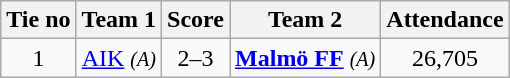<table class="wikitable" style="text-align:center">
<tr>
<th style= width="40px">Tie no</th>
<th style= width="150px">Team 1</th>
<th style= width="60px">Score</th>
<th style= width="150px">Team 2</th>
<th style= width="30px">Attendance</th>
</tr>
<tr>
<td>1</td>
<td><a href='#'>AIK</a> <em><small>(A)</small></em></td>
<td>2–3</td>
<td><strong><a href='#'>Malmö FF</a></strong> <em><small>(A)</small></em></td>
<td>26,705</td>
</tr>
</table>
